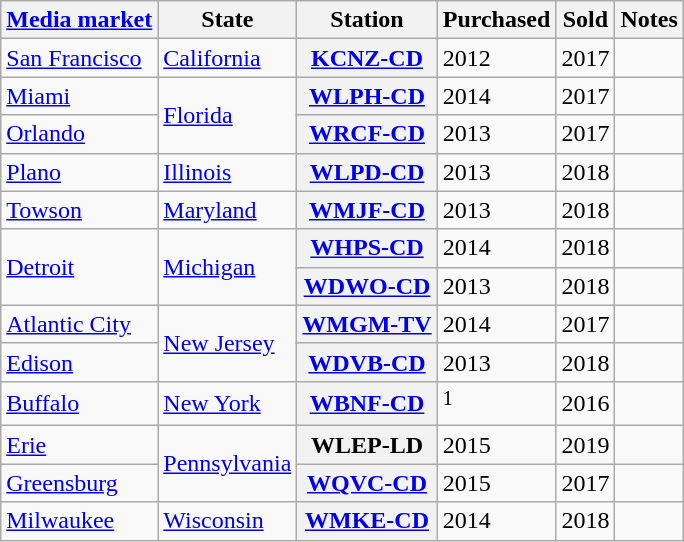<table class="wikitable sortable">
<tr>
<th scope="col"><a href='#'>Media market</a></th>
<th scope="col">State</th>
<th scope="col">Station</th>
<th scope="col">Purchased</th>
<th scope="col">Sold</th>
<th scope="col" class="unsortable">Notes</th>
</tr>
<tr>
<td><a href='#'>San Francisco</a></td>
<td><a href='#'>California</a></td>
<th><a href='#'>KCNZ-CD</a></th>
<td>2012</td>
<td>2017</td>
<td></td>
</tr>
<tr>
<td><a href='#'>Miami</a></td>
<td rowspan="2"><a href='#'>Florida</a></td>
<th><a href='#'>WLPH-CD</a></th>
<td>2014</td>
<td>2017</td>
<td></td>
</tr>
<tr>
<td><a href='#'>Orlando</a></td>
<th><a href='#'>WRCF-CD</a></th>
<td>2013</td>
<td>2017</td>
<td></td>
</tr>
<tr>
<td><a href='#'>Plano</a></td>
<td><a href='#'>Illinois</a></td>
<th><a href='#'>WLPD-CD</a></th>
<td>2013</td>
<td>2018</td>
<td></td>
</tr>
<tr>
<td><a href='#'>Towson</a></td>
<td><a href='#'>Maryland</a></td>
<th><a href='#'>WMJF-CD</a></th>
<td>2013</td>
<td>2018</td>
<td></td>
</tr>
<tr>
<td rowspan="2"><a href='#'>Detroit</a></td>
<td rowspan="2"><a href='#'>Michigan</a></td>
<th><a href='#'>WHPS-CD</a></th>
<td>2014</td>
<td>2018</td>
<td></td>
</tr>
<tr>
<th><a href='#'>WDWO-CD</a></th>
<td>2013</td>
<td>2018</td>
<td></td>
</tr>
<tr>
<td><a href='#'>Atlantic City</a></td>
<td rowspan="2"><a href='#'>New Jersey</a></td>
<th><a href='#'>WMGM-TV</a></th>
<td>2014</td>
<td>2017</td>
<td></td>
</tr>
<tr>
<td><a href='#'>Edison</a></td>
<th><a href='#'>WDVB-CD</a></th>
<td>2013</td>
<td>2018</td>
<td></td>
</tr>
<tr>
<td><a href='#'>Buffalo</a></td>
<td><a href='#'>New York</a></td>
<th><a href='#'>WBNF-CD</a></th>
<td><sup>1</sup></td>
<td>2016</td>
<td></td>
</tr>
<tr>
<td><a href='#'>Erie</a></td>
<td rowspan="2"><a href='#'>Pennsylvania</a></td>
<th>WLEP-LD</th>
<td>2015</td>
<td>2019</td>
<td></td>
</tr>
<tr>
<td><a href='#'>Greensburg</a></td>
<th><a href='#'>WQVC-CD</a></th>
<td>2015</td>
<td>2017</td>
<td></td>
</tr>
<tr>
<td><a href='#'>Milwaukee</a></td>
<td><a href='#'>Wisconsin</a></td>
<th><a href='#'>WMKE-CD</a></th>
<td>2014</td>
<td>2018</td>
<td></td>
</tr>
</table>
